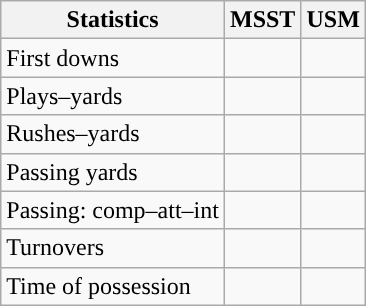<table class="wikitable" style="float:left">
<tr>
<th>Statistics</th>
<th>MSST</th>
<th>USM</th>
</tr>
<tr>
<td>First downs</td>
<td></td>
<td></td>
</tr>
<tr>
<td>Plays–yards</td>
<td></td>
<td></td>
</tr>
<tr>
<td>Rushes–yards</td>
<td></td>
<td></td>
</tr>
<tr>
<td>Passing yards</td>
<td></td>
<td></td>
</tr>
<tr>
<td>Passing: comp–att–int</td>
<td></td>
<td></td>
</tr>
<tr>
<td>Turnovers</td>
<td></td>
<td></td>
</tr>
<tr>
<td>Time of possession</td>
<td></td>
<td></td>
</tr>
</table>
